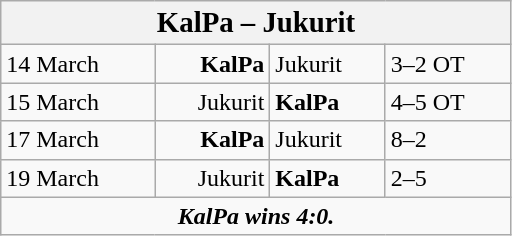<table class="wikitable">
<tr>
<th width="333px" bgcolor="#DDDDDD" colspan="5"><big>KalPa – Jukurit</big></th>
</tr>
<tr>
<td>14 March</td>
<td align="right"><strong>KalPa</strong></td>
<td align="left">Jukurit</td>
<td>3–2 OT</td>
</tr>
<tr>
<td>15 March</td>
<td align="right">Jukurit</td>
<td align="left"><strong>KalPa</strong></td>
<td>4–5 OT</td>
</tr>
<tr>
<td>17 March</td>
<td align="right"><strong>KalPa</strong></td>
<td align="left">Jukurit</td>
<td>8–2</td>
</tr>
<tr>
<td>19 March</td>
<td align="right">Jukurit</td>
<td align="left"><strong>KalPa</strong></td>
<td>2–5</td>
</tr>
<tr align="center">
<td colspan="4"><strong><em>KalPa wins 4:0.</em></strong></td>
</tr>
</table>
